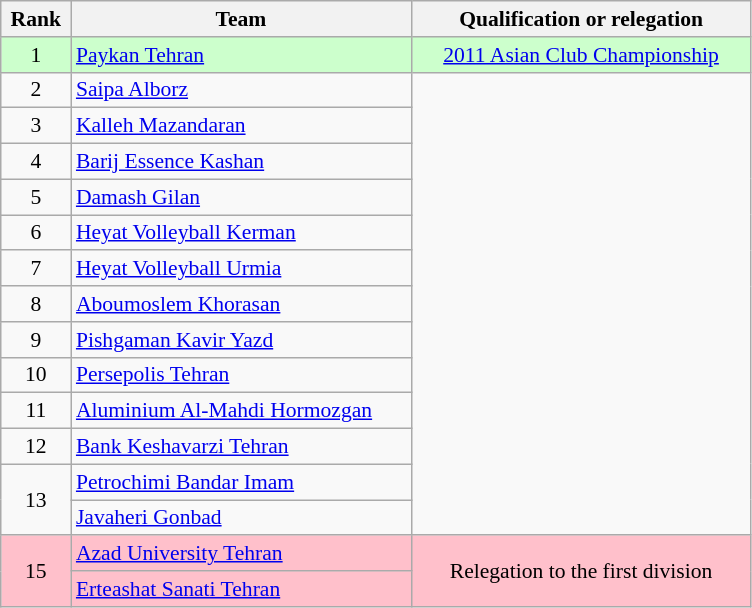<table class="wikitable" style="text-align:center; font-size:90%">
<tr>
<th width=40>Rank</th>
<th width=220>Team</th>
<th width=220>Qualification or relegation</th>
</tr>
<tr bgcolor=ccffcc>
<td>1</td>
<td align="left"><a href='#'>Paykan Tehran</a></td>
<td><a href='#'>2011 Asian Club Championship</a></td>
</tr>
<tr>
<td>2</td>
<td align="left"><a href='#'>Saipa Alborz</a></td>
<td rowspan=13></td>
</tr>
<tr>
<td>3</td>
<td align="left"><a href='#'>Kalleh Mazandaran</a></td>
</tr>
<tr>
<td>4</td>
<td align="left"><a href='#'>Barij Essence Kashan</a></td>
</tr>
<tr>
<td>5</td>
<td align="left"><a href='#'>Damash Gilan</a></td>
</tr>
<tr>
<td>6</td>
<td align="left"><a href='#'>Heyat Volleyball Kerman</a></td>
</tr>
<tr>
<td>7</td>
<td align="left"><a href='#'>Heyat Volleyball Urmia</a></td>
</tr>
<tr>
<td>8</td>
<td align="left"><a href='#'>Aboumoslem Khorasan</a></td>
</tr>
<tr>
<td>9</td>
<td align="left"><a href='#'>Pishgaman Kavir Yazd</a></td>
</tr>
<tr>
<td>10</td>
<td align="left"><a href='#'>Persepolis Tehran</a></td>
</tr>
<tr>
<td>11</td>
<td align="left"><a href='#'>Aluminium Al-Mahdi Hormozgan</a></td>
</tr>
<tr>
<td>12</td>
<td align="left"><a href='#'>Bank Keshavarzi Tehran</a></td>
</tr>
<tr>
<td rowspan=2>13</td>
<td align="left"><a href='#'>Petrochimi Bandar Imam</a></td>
</tr>
<tr>
<td align="left"><a href='#'>Javaheri Gonbad</a></td>
</tr>
<tr bgcolor=pink>
<td rowspan=2>15</td>
<td align="left"><a href='#'>Azad University Tehran</a></td>
<td rowspan=2>Relegation to the first division</td>
</tr>
<tr bgcolor=pink>
<td align="left"><a href='#'>Erteashat Sanati Tehran</a></td>
</tr>
</table>
